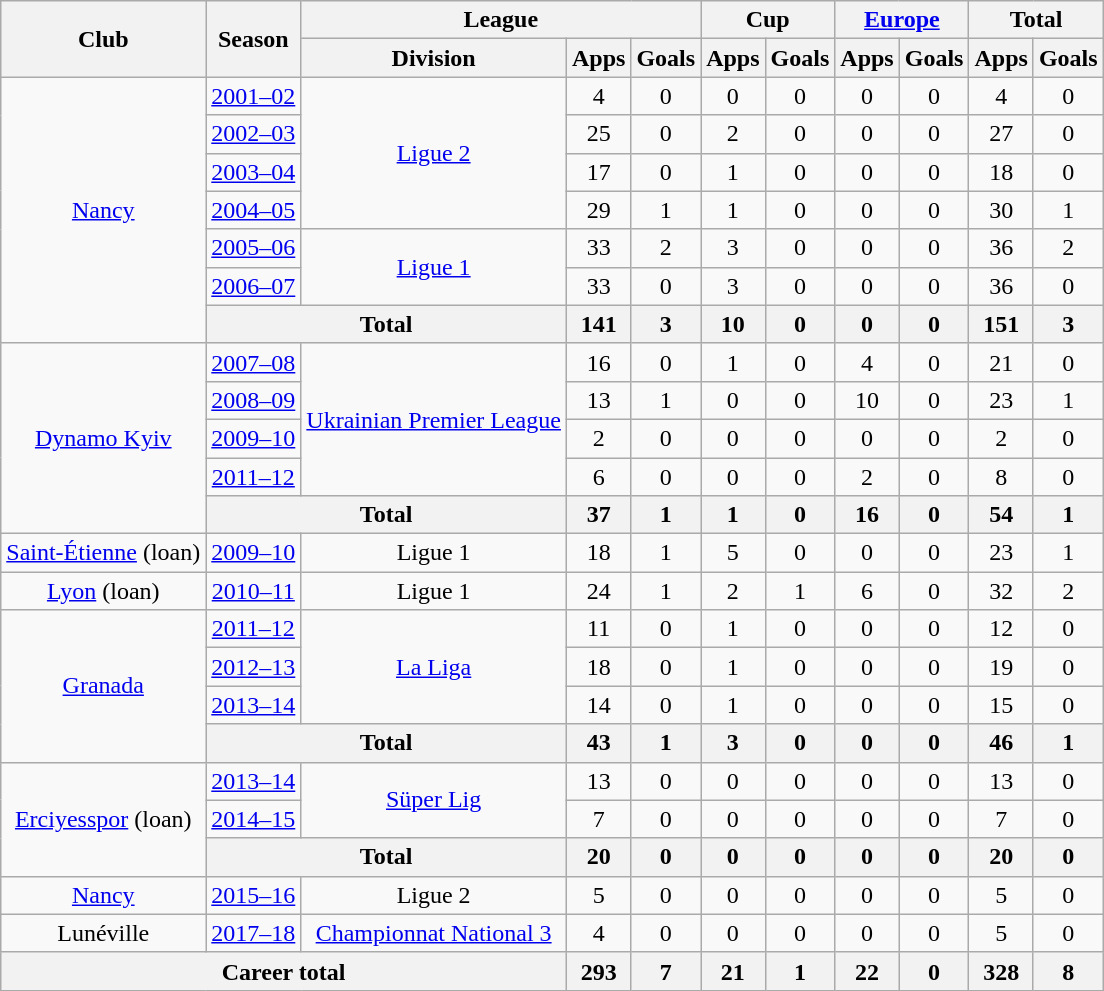<table class="wikitable" style="text-align:center">
<tr>
<th rowspan="2">Club</th>
<th rowspan="2">Season</th>
<th colspan="3">League</th>
<th colspan="2">Cup</th>
<th colspan="2"><a href='#'>Europe</a></th>
<th colspan="2">Total</th>
</tr>
<tr>
<th>Division</th>
<th>Apps</th>
<th>Goals</th>
<th>Apps</th>
<th>Goals</th>
<th>Apps</th>
<th>Goals</th>
<th>Apps</th>
<th>Goals</th>
</tr>
<tr>
<td rowspan="7"><a href='#'>Nancy</a></td>
<td><a href='#'>2001–02</a></td>
<td rowspan="4"><a href='#'>Ligue 2</a></td>
<td>4</td>
<td>0</td>
<td>0</td>
<td>0</td>
<td>0</td>
<td>0</td>
<td>4</td>
<td>0</td>
</tr>
<tr>
<td><a href='#'>2002–03</a></td>
<td>25</td>
<td>0</td>
<td>2</td>
<td>0</td>
<td>0</td>
<td>0</td>
<td>27</td>
<td>0</td>
</tr>
<tr>
<td><a href='#'>2003–04</a></td>
<td>17</td>
<td>0</td>
<td>1</td>
<td>0</td>
<td>0</td>
<td>0</td>
<td>18</td>
<td>0</td>
</tr>
<tr>
<td><a href='#'>2004–05</a></td>
<td>29</td>
<td>1</td>
<td>1</td>
<td>0</td>
<td>0</td>
<td>0</td>
<td>30</td>
<td>1</td>
</tr>
<tr>
<td><a href='#'>2005–06</a></td>
<td rowspan="2"><a href='#'>Ligue 1</a></td>
<td>33</td>
<td>2</td>
<td>3</td>
<td>0</td>
<td>0</td>
<td>0</td>
<td>36</td>
<td>2</td>
</tr>
<tr>
<td><a href='#'>2006–07</a></td>
<td>33</td>
<td>0</td>
<td>3</td>
<td>0</td>
<td>0</td>
<td>0</td>
<td>36</td>
<td>0</td>
</tr>
<tr>
<th colspan="2">Total</th>
<th>141</th>
<th>3</th>
<th>10</th>
<th>0</th>
<th>0</th>
<th>0</th>
<th>151</th>
<th>3</th>
</tr>
<tr>
<td rowspan="5"><a href='#'>Dynamo Kyiv</a></td>
<td><a href='#'>2007–08</a></td>
<td rowspan="4"><a href='#'>Ukrainian Premier League</a></td>
<td>16</td>
<td>0</td>
<td>1</td>
<td>0</td>
<td>4</td>
<td>0</td>
<td>21</td>
<td>0</td>
</tr>
<tr>
<td><a href='#'>2008–09</a></td>
<td>13</td>
<td>1</td>
<td>0</td>
<td>0</td>
<td>10</td>
<td>0</td>
<td>23</td>
<td>1</td>
</tr>
<tr>
<td><a href='#'>2009–10</a></td>
<td>2</td>
<td>0</td>
<td>0</td>
<td>0</td>
<td>0</td>
<td>0</td>
<td>2</td>
<td>0</td>
</tr>
<tr>
<td><a href='#'>2011–12</a></td>
<td>6</td>
<td>0</td>
<td>0</td>
<td>0</td>
<td>2</td>
<td>0</td>
<td>8</td>
<td>0</td>
</tr>
<tr>
<th colspan="2">Total</th>
<th>37</th>
<th>1</th>
<th>1</th>
<th>0</th>
<th>16</th>
<th>0</th>
<th>54</th>
<th>1</th>
</tr>
<tr>
<td><a href='#'>Saint-Étienne</a> (loan)</td>
<td><a href='#'>2009–10</a></td>
<td>Ligue 1</td>
<td>18</td>
<td>1</td>
<td>5</td>
<td>0</td>
<td>0</td>
<td>0</td>
<td>23</td>
<td>1</td>
</tr>
<tr>
<td><a href='#'>Lyon</a> (loan)</td>
<td><a href='#'>2010–11</a></td>
<td>Ligue 1</td>
<td>24</td>
<td>1</td>
<td>2</td>
<td>1</td>
<td>6</td>
<td>0</td>
<td>32</td>
<td>2</td>
</tr>
<tr>
<td rowspan="4"><a href='#'>Granada</a></td>
<td><a href='#'>2011–12</a></td>
<td rowspan="3"><a href='#'>La Liga</a></td>
<td>11</td>
<td>0</td>
<td>1</td>
<td>0</td>
<td>0</td>
<td>0</td>
<td>12</td>
<td>0</td>
</tr>
<tr>
<td><a href='#'>2012–13</a></td>
<td>18</td>
<td>0</td>
<td>1</td>
<td>0</td>
<td>0</td>
<td>0</td>
<td>19</td>
<td>0</td>
</tr>
<tr>
<td><a href='#'>2013–14</a></td>
<td>14</td>
<td>0</td>
<td>1</td>
<td>0</td>
<td>0</td>
<td>0</td>
<td>15</td>
<td>0</td>
</tr>
<tr>
<th colspan="2">Total</th>
<th>43</th>
<th>1</th>
<th>3</th>
<th>0</th>
<th>0</th>
<th>0</th>
<th>46</th>
<th>1</th>
</tr>
<tr>
<td rowspan="3"><a href='#'>Erciyesspor</a> (loan)</td>
<td><a href='#'>2013–14</a></td>
<td rowspan="2"><a href='#'>Süper Lig</a></td>
<td>13</td>
<td>0</td>
<td>0</td>
<td>0</td>
<td>0</td>
<td>0</td>
<td>13</td>
<td>0</td>
</tr>
<tr>
<td><a href='#'>2014–15</a></td>
<td>7</td>
<td>0</td>
<td>0</td>
<td>0</td>
<td>0</td>
<td>0</td>
<td>7</td>
<td>0</td>
</tr>
<tr>
<th colspan="2">Total</th>
<th>20</th>
<th>0</th>
<th>0</th>
<th>0</th>
<th>0</th>
<th>0</th>
<th>20</th>
<th>0</th>
</tr>
<tr>
<td><a href='#'>Nancy</a></td>
<td><a href='#'>2015–16</a></td>
<td>Ligue 2</td>
<td>5</td>
<td>0</td>
<td>0</td>
<td>0</td>
<td>0</td>
<td>0</td>
<td>5</td>
<td>0</td>
</tr>
<tr>
<td>Lunéville</td>
<td><a href='#'>2017–18</a></td>
<td><a href='#'>Championnat National 3</a></td>
<td>4</td>
<td>0</td>
<td>0</td>
<td>0</td>
<td>0</td>
<td>0</td>
<td>5</td>
<td>0</td>
</tr>
<tr>
<th colspan="3">Career total</th>
<th>293</th>
<th>7</th>
<th>21</th>
<th>1</th>
<th>22</th>
<th>0</th>
<th>328</th>
<th>8</th>
</tr>
</table>
